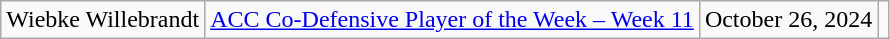<table class="wikitable sortable" style="text-align: center">
<tr>
<td>Wiebke Willebrandt</td>
<td><a href='#'>ACC Co-Defensive Player of the Week – Week 11</a></td>
<td>October 26, 2024</td>
<td></td>
</tr>
</table>
